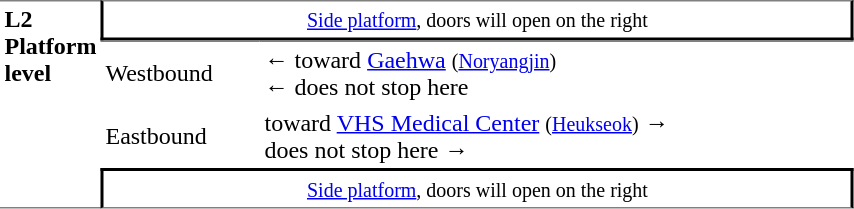<table table border=0 cellspacing=0 cellpadding=3>
<tr>
<td style="border-top:solid 1px gray;border-bottom:solid 1px gray;" width=50 rowspan=10 valign=top><strong>L2<br>Platform level</strong></td>
<td style="border-top:solid 1px gray;border-right:solid 2px black;border-left:solid 2px black;border-bottom:solid 2px black;text-align:center;" colspan=2><small><a href='#'>Side platform</a>, doors will open on the right </small></td>
</tr>
<tr>
<td style="border-bottom:solid 0px gray;border-top:solid 1px gray;" width=100>Westbound</td>
<td style="border-bottom:solid 0px gray;border-top:solid 1px gray;" width=390>←  toward <a href='#'>Gaehwa</a> <small>(<a href='#'>Noryangjin</a>)</small><br>← <span> does not stop here</span></td>
</tr>
<tr>
<td>Eastbound</td>
<td>  toward <a href='#'>VHS Medical Center</a> <small>(<a href='#'>Heukseok</a>)</small> →<br>  does not stop here →</td>
</tr>
<tr>
<td style="border-top:solid 2px black;border-right:solid 2px black;border-left:solid 2px black;border-bottom:solid 1px gray;text-align:center;" colspan=2><small><a href='#'>Side platform</a>, doors will open on the right </small></td>
</tr>
</table>
